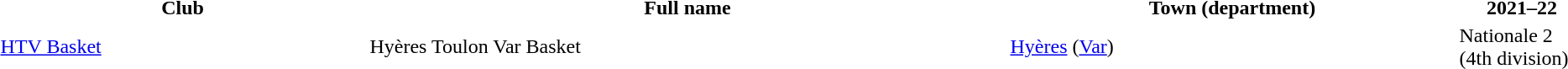<table width="100%">
<tr>
<th width="23%">Club</th>
<th width="40%">Full name</th>
<th width="28%">Town (department)</th>
<th width="8%">2021–22</th>
</tr>
<tr>
<td><a href='#'>HTV Basket</a></td>
<td>Hyères Toulon Var Basket</td>
<td><a href='#'>Hyères</a> (<a href='#'>Var</a>)</td>
<td>Nationale 2 (4th division)</td>
</tr>
</table>
